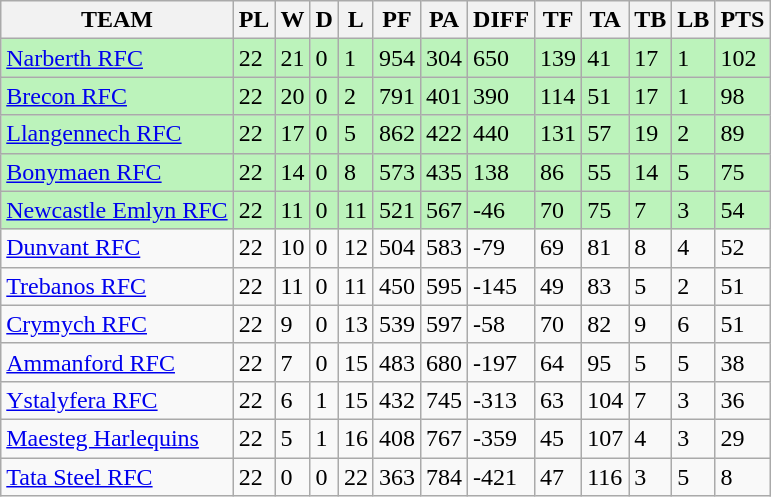<table class="wikitable sortable static-row-numbers" border=1 style=text-align:left>
<tr>
<th>TEAM</th>
<th>PL</th>
<th>W</th>
<th>D</th>
<th>L</th>
<th>PF</th>
<th>PA</th>
<th>DIFF</th>
<th>TF</th>
<th>TA</th>
<th>TB</th>
<th>LB</th>
<th>PTS</th>
</tr>
<tr>
<td style="background: #bcf3bb"><a href='#'>Narberth RFC</a></td>
<td style="background: #bcf3bb">22</td>
<td style="background: #bcf3bb">21</td>
<td style="background: #bcf3bb">0</td>
<td style="background: #bcf3bb">1</td>
<td style="background: #bcf3bb">954</td>
<td style="background: #bcf3bb">304</td>
<td style="background: #bcf3bb">650</td>
<td style="background: #bcf3bb">139</td>
<td style="background: #bcf3bb">41</td>
<td style="background: #bcf3bb">17</td>
<td style="background: #bcf3bb">1</td>
<td style="background: #bcf3bb">102</td>
</tr>
<tr>
<td style="background: #bcf3bb"><a href='#'>Brecon RFC</a></td>
<td style="background: #bcf3bb">22</td>
<td style="background: #bcf3bb">20</td>
<td style="background: #bcf3bb">0</td>
<td style="background: #bcf3bb">2</td>
<td style="background: #bcf3bb">791</td>
<td style="background: #bcf3bb">401</td>
<td style="background: #bcf3bb">390</td>
<td style="background: #bcf3bb">114</td>
<td style="background: #bcf3bb">51</td>
<td style="background: #bcf3bb">17</td>
<td style="background: #bcf3bb">1</td>
<td style="background: #bcf3bb">98</td>
</tr>
<tr>
<td style="background: #bcf3bb"><a href='#'>Llangennech RFC</a></td>
<td style="background: #bcf3bb">22</td>
<td style="background: #bcf3bb">17</td>
<td style="background: #bcf3bb">0</td>
<td style="background: #bcf3bb">5</td>
<td style="background: #bcf3bb">862</td>
<td style="background: #bcf3bb">422</td>
<td style="background: #bcf3bb">440</td>
<td style="background: #bcf3bb">131</td>
<td style="background: #bcf3bb">57</td>
<td style="background: #bcf3bb">19</td>
<td style="background: #bcf3bb">2</td>
<td style="background: #bcf3bb">89</td>
</tr>
<tr>
<td style="background: #bcf3bb"><a href='#'>Bonymaen RFC</a></td>
<td style="background: #bcf3bb">22</td>
<td style="background: #bcf3bb">14</td>
<td style="background: #bcf3bb">0</td>
<td style="background: #bcf3bb">8</td>
<td style="background: #bcf3bb">573</td>
<td style="background: #bcf3bb">435</td>
<td style="background: #bcf3bb">138</td>
<td style="background: #bcf3bb">86</td>
<td style="background: #bcf3bb">55</td>
<td style="background: #bcf3bb">14</td>
<td style="background: #bcf3bb">5</td>
<td style="background: #bcf3bb">75</td>
</tr>
<tr>
<td style="background: #bcf3bb"><a href='#'>Newcastle Emlyn RFC</a></td>
<td style="background: #bcf3bb">22</td>
<td style="background: #bcf3bb">11</td>
<td style="background: #bcf3bb">0</td>
<td style="background: #bcf3bb">11</td>
<td style="background: #bcf3bb">521</td>
<td style="background: #bcf3bb">567</td>
<td style="background: #bcf3bb">-46</td>
<td style="background: #bcf3bb">70</td>
<td style="background: #bcf3bb">75</td>
<td style="background: #bcf3bb">7</td>
<td style="background: #bcf3bb">3</td>
<td style="background: #bcf3bb">54</td>
</tr>
<tr>
<td><a href='#'>Dunvant RFC</a></td>
<td>22</td>
<td>10</td>
<td>0</td>
<td>12</td>
<td>504</td>
<td>583</td>
<td>-79</td>
<td>69</td>
<td>81</td>
<td>8</td>
<td>4</td>
<td>52</td>
</tr>
<tr>
<td><a href='#'>Trebanos RFC</a></td>
<td>22</td>
<td>11</td>
<td>0</td>
<td>11</td>
<td>450</td>
<td>595</td>
<td>-145</td>
<td>49</td>
<td>83</td>
<td>5</td>
<td>2</td>
<td>51</td>
</tr>
<tr>
<td><a href='#'>Crymych RFC</a></td>
<td>22</td>
<td>9</td>
<td>0</td>
<td>13</td>
<td>539</td>
<td>597</td>
<td>-58</td>
<td>70</td>
<td>82</td>
<td>9</td>
<td>6</td>
<td>51</td>
</tr>
<tr>
<td><a href='#'>Ammanford RFC</a></td>
<td>22</td>
<td>7</td>
<td>0</td>
<td>15</td>
<td>483</td>
<td>680</td>
<td>-197</td>
<td>64</td>
<td>95</td>
<td>5</td>
<td>5</td>
<td>38</td>
</tr>
<tr>
<td><a href='#'>Ystalyfera RFC</a></td>
<td>22</td>
<td>6</td>
<td>1</td>
<td>15</td>
<td>432</td>
<td>745</td>
<td>-313</td>
<td>63</td>
<td>104</td>
<td>7</td>
<td>3</td>
<td>36</td>
</tr>
<tr>
<td><a href='#'>Maesteg Harlequins</a></td>
<td>22</td>
<td>5</td>
<td>1</td>
<td>16</td>
<td>408</td>
<td>767</td>
<td>-359</td>
<td>45</td>
<td>107</td>
<td>4</td>
<td>3</td>
<td>29</td>
</tr>
<tr>
<td><a href='#'>Tata Steel RFC</a></td>
<td>22</td>
<td>0</td>
<td>0</td>
<td>22</td>
<td>363</td>
<td>784</td>
<td>-421</td>
<td>47</td>
<td>116</td>
<td>3</td>
<td>5</td>
<td>8</td>
</tr>
</table>
